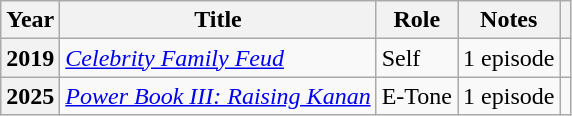<table class="wikitable plainrowheaders">
<tr>
<th>Year</th>
<th>Title</th>
<th>Role</th>
<th>Notes</th>
<th></th>
</tr>
<tr>
<th scope="row">2019</th>
<td><em><a href='#'>Celebrity Family Feud</a></em></td>
<td>Self</td>
<td>1 episode</td>
<td></td>
</tr>
<tr>
<th scope="row">2025</th>
<td><em><a href='#'>Power Book III: Raising Kanan</a></em></td>
<td>E-Tone</td>
<td>1 episode</td>
<td></td>
</tr>
</table>
